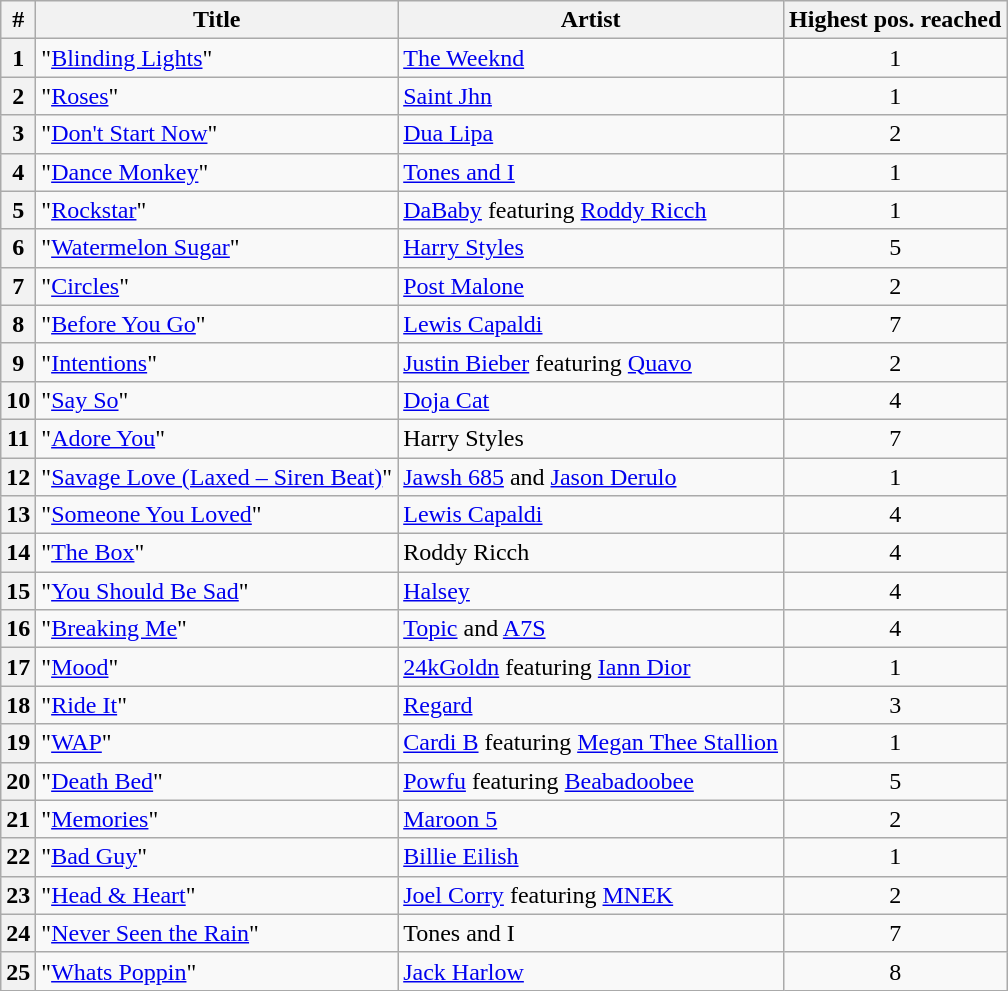<table class="wikitable sortable">
<tr>
<th scope="col">#</th>
<th scope="col">Title</th>
<th scope="col">Artist</th>
<th scope="col">Highest pos. reached</th>
</tr>
<tr>
<th scope="row">1</th>
<td>"<a href='#'>Blinding Lights</a>"</td>
<td><a href='#'>The Weeknd</a></td>
<td style="text-align:center;">1</td>
</tr>
<tr>
<th scope="row">2</th>
<td>"<a href='#'>Roses</a>"</td>
<td><a href='#'>Saint Jhn</a></td>
<td style="text-align:center;">1</td>
</tr>
<tr>
<th scope="row">3</th>
<td>"<a href='#'>Don't Start Now</a>"</td>
<td><a href='#'>Dua Lipa</a></td>
<td style="text-align:center;">2</td>
</tr>
<tr>
<th scope="row">4</th>
<td>"<a href='#'>Dance Monkey</a>"</td>
<td><a href='#'>Tones and I</a></td>
<td style="text-align:center;">1</td>
</tr>
<tr>
<th scope="row">5</th>
<td>"<a href='#'>Rockstar</a>"</td>
<td><a href='#'>DaBaby</a> featuring <a href='#'>Roddy Ricch</a></td>
<td style="text-align:center;">1</td>
</tr>
<tr>
<th scope="row">6</th>
<td>"<a href='#'>Watermelon Sugar</a>"</td>
<td><a href='#'>Harry Styles</a></td>
<td style="text-align:center;">5</td>
</tr>
<tr>
<th scope="row">7</th>
<td>"<a href='#'>Circles</a>"</td>
<td><a href='#'>Post Malone</a></td>
<td style="text-align:center;">2</td>
</tr>
<tr>
<th scope="row">8</th>
<td>"<a href='#'>Before You Go</a>"</td>
<td><a href='#'>Lewis Capaldi</a></td>
<td style="text-align:center;">7</td>
</tr>
<tr>
<th scope="row">9</th>
<td>"<a href='#'>Intentions</a>"</td>
<td><a href='#'>Justin Bieber</a> featuring <a href='#'>Quavo</a></td>
<td style="text-align:center;">2</td>
</tr>
<tr>
<th scope="row">10</th>
<td>"<a href='#'>Say So</a>"</td>
<td><a href='#'>Doja Cat</a></td>
<td style="text-align:center;">4</td>
</tr>
<tr>
<th scope="row">11</th>
<td>"<a href='#'>Adore You</a>"</td>
<td>Harry Styles</td>
<td style="text-align:center;">7</td>
</tr>
<tr>
<th scope="row">12</th>
<td>"<a href='#'>Savage Love (Laxed – Siren Beat)</a>"</td>
<td><a href='#'>Jawsh 685</a> and <a href='#'>Jason Derulo</a></td>
<td style="text-align:center;">1</td>
</tr>
<tr>
<th scope="row">13</th>
<td>"<a href='#'>Someone You Loved</a>"</td>
<td><a href='#'>Lewis Capaldi</a></td>
<td style="text-align:center;">4</td>
</tr>
<tr>
<th scope="row">14</th>
<td>"<a href='#'>The Box</a>"</td>
<td>Roddy Ricch</td>
<td style="text-align:center;">4</td>
</tr>
<tr>
<th scope="row">15</th>
<td>"<a href='#'>You Should Be Sad</a>"</td>
<td><a href='#'>Halsey</a></td>
<td style="text-align:center;">4</td>
</tr>
<tr>
<th scope="row">16</th>
<td>"<a href='#'>Breaking Me</a>"</td>
<td><a href='#'>Topic</a> and <a href='#'>A7S</a></td>
<td style="text-align:center;">4</td>
</tr>
<tr>
<th scope="row">17</th>
<td>"<a href='#'>Mood</a>"</td>
<td><a href='#'>24kGoldn</a> featuring <a href='#'>Iann Dior</a></td>
<td style="text-align:center;">1</td>
</tr>
<tr>
<th scope="row">18</th>
<td>"<a href='#'>Ride It</a>"</td>
<td><a href='#'>Regard</a></td>
<td style="text-align:center;">3</td>
</tr>
<tr>
<th scope="row">19</th>
<td>"<a href='#'>WAP</a>"</td>
<td><a href='#'>Cardi B</a> featuring <a href='#'>Megan Thee Stallion</a></td>
<td style="text-align:center;">1</td>
</tr>
<tr>
<th scope="row">20</th>
<td>"<a href='#'>Death Bed</a>"</td>
<td><a href='#'>Powfu</a> featuring <a href='#'>Beabadoobee</a></td>
<td style="text-align:center;">5</td>
</tr>
<tr>
<th scope="row">21</th>
<td>"<a href='#'>Memories</a>"</td>
<td><a href='#'>Maroon 5</a></td>
<td style="text-align:center;">2</td>
</tr>
<tr>
<th scope="row">22</th>
<td>"<a href='#'>Bad Guy</a>"</td>
<td><a href='#'>Billie Eilish</a></td>
<td style="text-align:center;">1</td>
</tr>
<tr>
<th scope="row">23</th>
<td>"<a href='#'>Head & Heart</a>"</td>
<td><a href='#'>Joel Corry</a> featuring <a href='#'>MNEK</a></td>
<td style="text-align:center;">2</td>
</tr>
<tr>
<th scope="row">24</th>
<td>"<a href='#'>Never Seen the Rain</a>"</td>
<td>Tones and I</td>
<td style="text-align:center;">7</td>
</tr>
<tr>
<th scope="row">25</th>
<td>"<a href='#'>Whats Poppin</a>"</td>
<td><a href='#'>Jack Harlow</a></td>
<td style="text-align:center;">8</td>
</tr>
</table>
